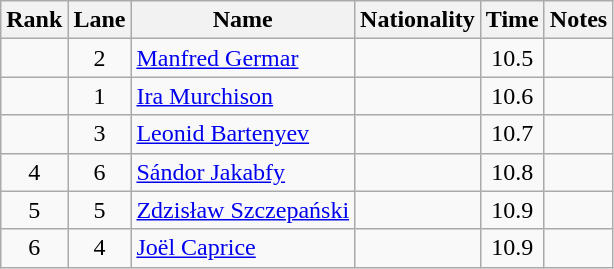<table class="wikitable sortable" style="text-align:center">
<tr>
<th>Rank</th>
<th>Lane</th>
<th>Name</th>
<th>Nationality</th>
<th>Time</th>
<th>Notes</th>
</tr>
<tr>
<td></td>
<td>2</td>
<td align=left><a href='#'>Manfred Germar</a></td>
<td align=left></td>
<td>10.5</td>
<td></td>
</tr>
<tr>
<td></td>
<td>1</td>
<td align=left><a href='#'>Ira Murchison</a></td>
<td align=left></td>
<td>10.6</td>
<td></td>
</tr>
<tr>
<td></td>
<td>3</td>
<td align=left><a href='#'>Leonid Bartenyev</a></td>
<td align=left></td>
<td>10.7</td>
<td></td>
</tr>
<tr>
<td>4</td>
<td>6</td>
<td align=left><a href='#'>Sándor Jakabfy</a></td>
<td align=left></td>
<td>10.8</td>
<td></td>
</tr>
<tr>
<td>5</td>
<td>5</td>
<td align=left><a href='#'>Zdzisław Szczepański</a></td>
<td align=left></td>
<td>10.9</td>
<td></td>
</tr>
<tr>
<td>6</td>
<td>4</td>
<td align=left><a href='#'>Joël Caprice</a></td>
<td align=left></td>
<td>10.9</td>
<td></td>
</tr>
</table>
